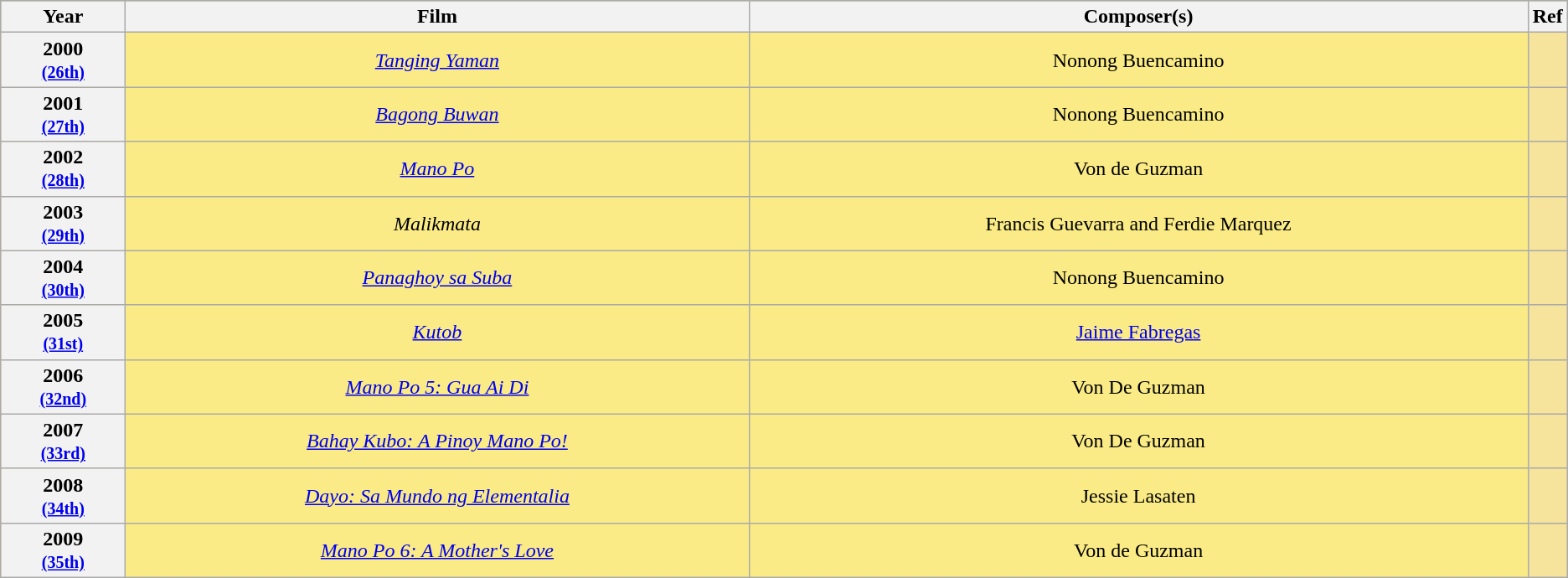<table class="wikitable" rowspan=2 border="2" cellpadding="4" style="text-align: center; background: #f6e39c">
<tr style="background:#bebebe;">
<th scope="col" style="width:8%;">Year</th>
<th scope="col" style="width:40%;">Film</th>
<th scope="col" style="width:50%;">Composer(s)</th>
<th scope="col" style="width:2%;">Ref</th>
</tr>
<tr>
<th scope="row" style="text-align:center">2000 <br><small><a href='#'>(26th)</a> </small></th>
<td style="background:#FAEB86"><em><a href='#'>Tanging Yaman</a></em></td>
<td style="background:#FAEB86">Nonong Buencamino</td>
<td></td>
</tr>
<tr>
<th scope="row" style="text-align:center">2001 <br><small><a href='#'>(27th)</a> </small></th>
<td style="background:#FAEB86"><em><a href='#'>Bagong Buwan</a></em></td>
<td style="background:#FAEB86">Nonong Buencamino</td>
<td></td>
</tr>
<tr>
<th scope="row" style="text-align:center">2002 <br><small><a href='#'>(28th)</a> </small></th>
<td style="background:#FAEB86"><em><a href='#'>Mano Po</a></em></td>
<td style="background:#FAEB86">Von de Guzman</td>
<td></td>
</tr>
<tr>
<th scope="row" style="text-align:center">2003 <br><small><a href='#'>(29th)</a> </small></th>
<td style="background:#FAEB86"><em>Malikmata</em></td>
<td style="background:#FAEB86">Francis Guevarra and Ferdie Marquez</td>
<td></td>
</tr>
<tr>
<th scope="row" style="text-align:center">2004 <br><small><a href='#'>(30th)</a> </small></th>
<td style="background:#FAEB86"><em><a href='#'>Panaghoy sa Suba</a></em></td>
<td style="background:#FAEB86">Nonong Buencamino</td>
<td></td>
</tr>
<tr>
<th scope="row" style="text-align:center">2005 <br><small><a href='#'>(31st)</a> </small></th>
<td style="background:#FAEB86"><em><a href='#'>Kutob</a></em></td>
<td style="background:#FAEB86"><a href='#'>Jaime Fabregas</a></td>
<td></td>
</tr>
<tr>
<th scope="row" style="text-align:center">2006 <br><small><a href='#'>(32nd)</a> </small></th>
<td style="background:#FAEB86"><em><a href='#'>Mano Po 5: Gua Ai Di</a></em></td>
<td style="background:#FAEB86">Von De Guzman</td>
<td></td>
</tr>
<tr>
<th scope="row" style="text-align:center">2007 <br><small><a href='#'>(33rd)</a> </small></th>
<td style="background:#FAEB86"><em><a href='#'>Bahay Kubo: A Pinoy Mano Po!</a></em></td>
<td style="background:#FAEB86">Von De Guzman</td>
<td></td>
</tr>
<tr>
<th scope="row" style="text-align:center">2008 <br><small><a href='#'>(34th)</a> </small></th>
<td style="background:#FAEB86"><em><a href='#'>Dayo: Sa Mundo ng Elementalia</a></em></td>
<td style="background:#FAEB86">Jessie Lasaten</td>
<td></td>
</tr>
<tr>
<th scope="row" style="text-align:center">2009 <br><small><a href='#'>(35th)</a> </small></th>
<td style="background:#FAEB86"><em><a href='#'>Mano Po 6: A Mother's Love</a></em></td>
<td style="background:#FAEB86">Von de Guzman</td>
<td></td>
</tr>
</table>
